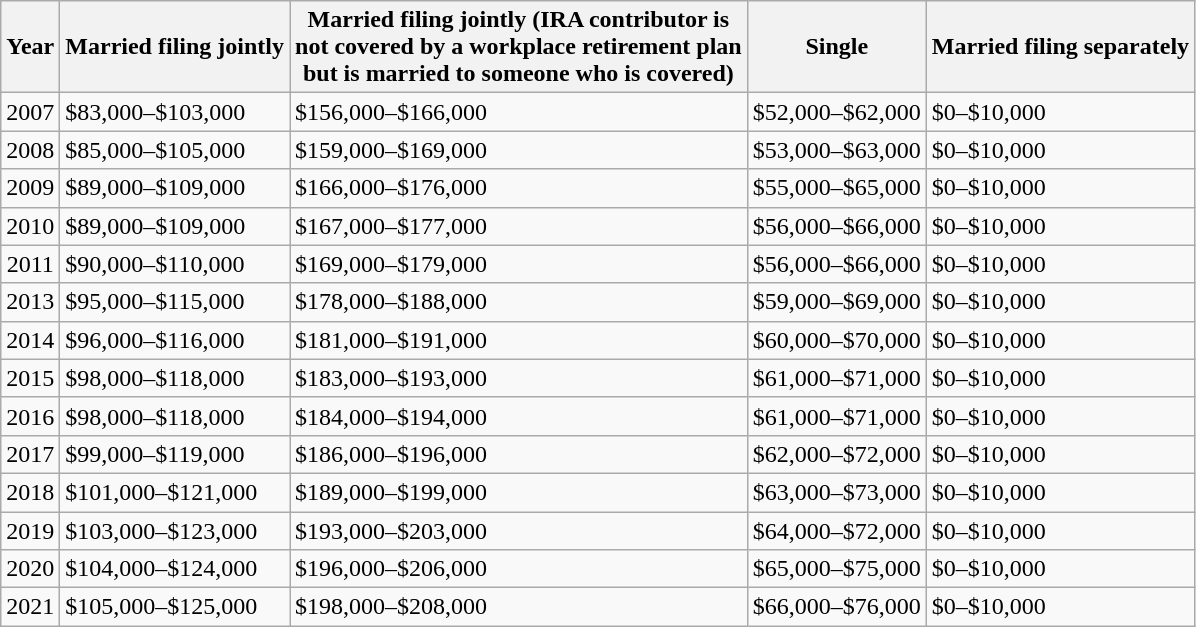<table class="wikitable">
<tr>
<th>Year</th>
<th>Married filing jointly</th>
<th>Married filing jointly (IRA contributor is<br>not covered by a workplace retirement plan<br>but is married to someone who is covered)</th>
<th>Single</th>
<th>Married filing separately</th>
</tr>
<tr>
<td style="text-align: center">2007</td>
<td>$83,000–$103,000</td>
<td>$156,000–$166,000</td>
<td>$52,000–$62,000</td>
<td>$0–$10,000</td>
</tr>
<tr>
<td style="text-align: center">2008</td>
<td>$85,000–$105,000</td>
<td>$159,000–$169,000</td>
<td>$53,000–$63,000</td>
<td>$0–$10,000</td>
</tr>
<tr>
<td style="text-align: center">2009</td>
<td>$89,000–$109,000</td>
<td>$166,000–$176,000</td>
<td>$55,000–$65,000</td>
<td>$0–$10,000</td>
</tr>
<tr>
<td style="text-align: center">2010</td>
<td>$89,000–$109,000</td>
<td>$167,000–$177,000</td>
<td>$56,000–$66,000</td>
<td>$0–$10,000</td>
</tr>
<tr>
<td style="text-align: center">2011</td>
<td>$90,000–$110,000</td>
<td>$169,000–$179,000</td>
<td>$56,000–$66,000</td>
<td>$0–$10,000</td>
</tr>
<tr>
<td style="text-align: center">2013</td>
<td>$95,000–$115,000</td>
<td>$178,000–$188,000</td>
<td>$59,000–$69,000</td>
<td>$0–$10,000</td>
</tr>
<tr>
<td style="text-align: center">2014</td>
<td>$96,000–$116,000</td>
<td>$181,000–$191,000</td>
<td>$60,000–$70,000</td>
<td>$0–$10,000</td>
</tr>
<tr>
<td style="text-align: center">2015</td>
<td>$98,000–$118,000</td>
<td>$183,000–$193,000</td>
<td>$61,000–$71,000</td>
<td>$0–$10,000</td>
</tr>
<tr>
<td style="text-align: center">2016</td>
<td>$98,000–$118,000</td>
<td>$184,000–$194,000</td>
<td>$61,000–$71,000</td>
<td>$0–$10,000</td>
</tr>
<tr>
<td style="text-align: center">2017</td>
<td>$99,000–$119,000</td>
<td>$186,000–$196,000</td>
<td>$62,000–$72,000</td>
<td>$0–$10,000</td>
</tr>
<tr>
<td style="text-align: center">2018</td>
<td>$101,000–$121,000</td>
<td>$189,000–$199,000</td>
<td>$63,000–$73,000</td>
<td>$0–$10,000</td>
</tr>
<tr>
<td style="text-align: center">2019</td>
<td>$103,000–$123,000</td>
<td>$193,000–$203,000</td>
<td>$64,000–$72,000</td>
<td>$0–$10,000</td>
</tr>
<tr>
<td style="text-align: center">2020</td>
<td>$104,000–$124,000</td>
<td>$196,000–$206,000</td>
<td>$65,000–$75,000</td>
<td>$0–$10,000</td>
</tr>
<tr>
<td style="text-align: center">2021</td>
<td>$105,000–$125,000</td>
<td>$198,000–$208,000</td>
<td>$66,000–$76,000</td>
<td>$0–$10,000</td>
</tr>
</table>
